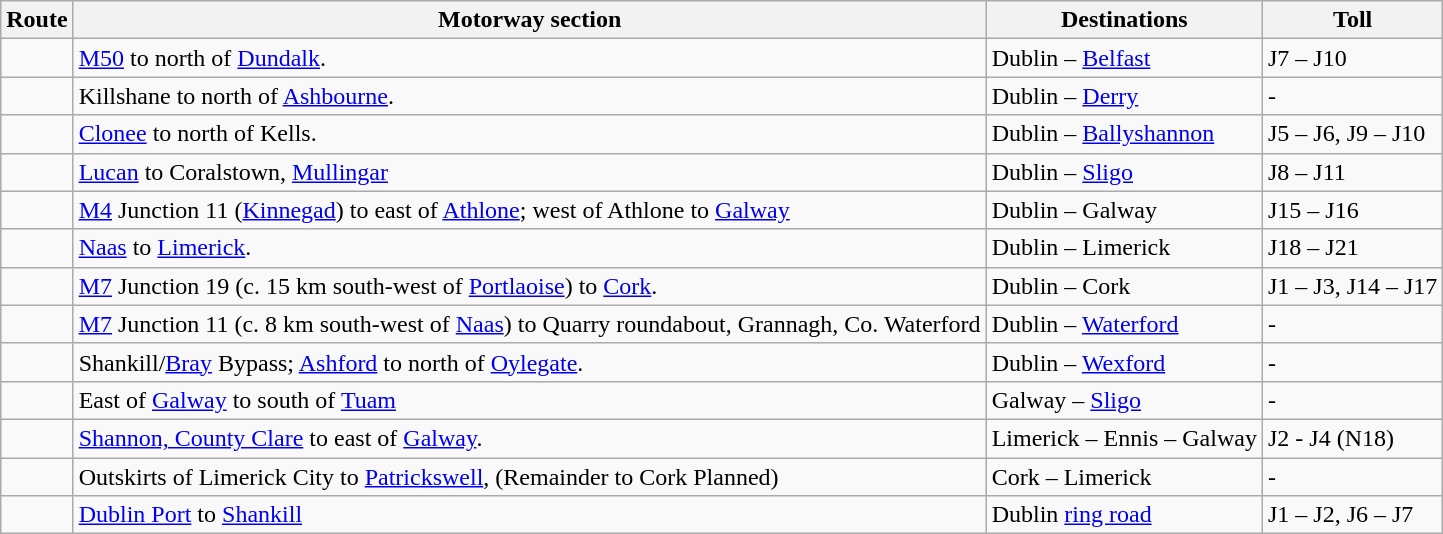<table class="wikitable">
<tr>
<th>Route</th>
<th>Motorway section</th>
<th>Destinations</th>
<th>Toll</th>
</tr>
<tr>
<td align=right></td>
<td><a href='#'>M50</a> to north of <a href='#'>Dundalk</a>.</td>
<td>Dublin – <a href='#'>Belfast</a></td>
<td>J7 – J10</td>
</tr>
<tr>
<td align=right></td>
<td>Killshane to north of <a href='#'>Ashbourne</a>.</td>
<td>Dublin – <a href='#'>Derry</a></td>
<td>-</td>
</tr>
<tr>
<td align=right></td>
<td><a href='#'>Clonee</a> to north of Kells.</td>
<td>Dublin – <a href='#'>Ballyshannon</a></td>
<td>J5 – J6, J9 – J10</td>
</tr>
<tr>
<td align=right></td>
<td><a href='#'>Lucan</a> to Coralstown, <a href='#'>Mullingar</a></td>
<td>Dublin – <a href='#'>Sligo</a></td>
<td>J8 – J11</td>
</tr>
<tr>
<td align=right></td>
<td><a href='#'>M4</a> Junction 11 (<a href='#'>Kinnegad</a>) to east of <a href='#'>Athlone</a>; west of Athlone to <a href='#'>Galway</a></td>
<td>Dublin – Galway</td>
<td>J15 – J16</td>
</tr>
<tr>
<td align=right></td>
<td><a href='#'>Naas</a> to <a href='#'>Limerick</a>.</td>
<td>Dublin – Limerick</td>
<td>J18 – J21</td>
</tr>
<tr>
<td align=right></td>
<td><a href='#'>M7</a> Junction 19 (c. 15 km south-west of <a href='#'>Portlaoise</a>) to <a href='#'>Cork</a>.</td>
<td>Dublin – Cork</td>
<td>J1 – J3, J14 – J17</td>
</tr>
<tr>
<td align=right></td>
<td><a href='#'>M7</a> Junction 11 (c. 8 km south-west of <a href='#'>Naas</a>) to Quarry roundabout, Grannagh, Co. Waterford</td>
<td>Dublin – <a href='#'>Waterford</a></td>
<td>-</td>
</tr>
<tr>
<td align=right></td>
<td>Shankill/<a href='#'>Bray</a> Bypass; <a href='#'>Ashford</a> to north of <a href='#'>Oylegate</a>.</td>
<td>Dublin – <a href='#'>Wexford</a></td>
<td>-</td>
</tr>
<tr>
<td align=right></td>
<td>East of <a href='#'>Galway</a> to south of <a href='#'>Tuam</a></td>
<td>Galway – <a href='#'>Sligo</a></td>
<td>-</td>
</tr>
<tr>
<td align=right></td>
<td><a href='#'>Shannon, County Clare</a> to east of <a href='#'>Galway</a>.</td>
<td>Limerick – Ennis – Galway</td>
<td>J2 - J4 (N18)</td>
</tr>
<tr>
<td align=right></td>
<td>Outskirts of Limerick City to <a href='#'>Patrickswell</a>, (Remainder to Cork Planned)</td>
<td>Cork – Limerick</td>
<td>-</td>
</tr>
<tr>
<td align=right></td>
<td><a href='#'>Dublin Port</a> to <a href='#'>Shankill</a></td>
<td>Dublin <a href='#'>ring road</a></td>
<td>J1 – J2, J6 – J7</td>
</tr>
</table>
